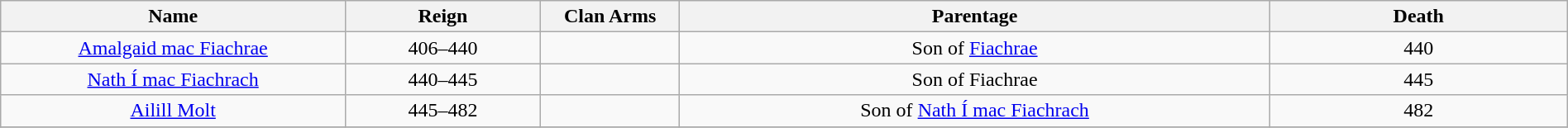<table style="text-align:center; width:100%" class="wikitable">
<tr>
<th style="width:22%">Name</th>
<th>Reign</th>
<th style="width:105px">Clan Arms</th>
<th>Parentage</th>
<th style="width:19%">Death</th>
</tr>
<tr>
<td><a href='#'>Amalgaid mac Fiachrae</a></td>
<td>406–440</td>
<td></td>
<td>Son of <a href='#'>Fiachrae</a></td>
<td>440</td>
</tr>
<tr>
<td><a href='#'>Nath Í mac Fiachrach</a></td>
<td>440–445</td>
<td></td>
<td>Son of Fiachrae</td>
<td>445</td>
</tr>
<tr>
<td><a href='#'>Ailill Molt</a></td>
<td>445–482</td>
<td></td>
<td>Son of <a href='#'>Nath Í mac Fiachrach</a></td>
<td>482</td>
</tr>
<tr>
</tr>
</table>
